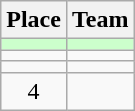<table class="wikitable">
<tr>
<th>Place</th>
<th>Team</th>
</tr>
<tr bgcolor=#ccffcc>
<td align=center></td>
<td></td>
</tr>
<tr>
<td align=center></td>
<td></td>
</tr>
<tr>
<td align=center></td>
<td></td>
</tr>
<tr>
<td align=center>4</td>
<td></td>
</tr>
</table>
